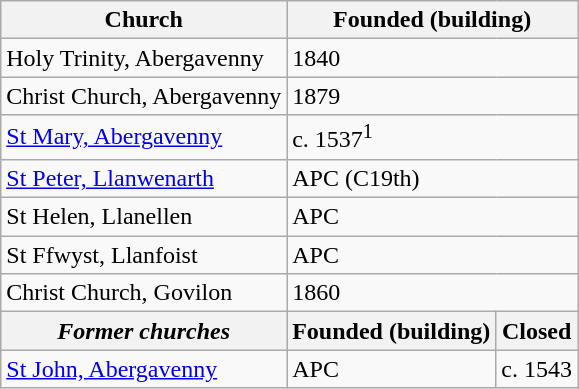<table class="wikitable">
<tr>
<th>Church</th>
<th colspan="2">Founded (building)</th>
</tr>
<tr>
<td>Holy Trinity, Abergavenny</td>
<td colspan="2">1840</td>
</tr>
<tr>
<td>Christ Church, Abergavenny</td>
<td colspan="2">1879</td>
</tr>
<tr>
<td><a href='#'>St Mary, Abergavenny</a></td>
<td colspan="2">c. 1537<sup>1</sup></td>
</tr>
<tr>
<td><a href='#'>St Peter, Llanwenarth</a></td>
<td colspan="2">APC (C19th)</td>
</tr>
<tr>
<td>St Helen, Llanellen</td>
<td colspan="2">APC</td>
</tr>
<tr>
<td>St Ffwyst, Llanfoist</td>
<td colspan="2">APC</td>
</tr>
<tr>
<td>Christ Church, Govilon</td>
<td colspan="2">1860</td>
</tr>
<tr>
<th><em>Former churches</em></th>
<th>Founded (building)</th>
<th>Closed</th>
</tr>
<tr>
<td><a href='#'>St John, Abergavenny</a></td>
<td>APC</td>
<td>c. 1543</td>
</tr>
</table>
